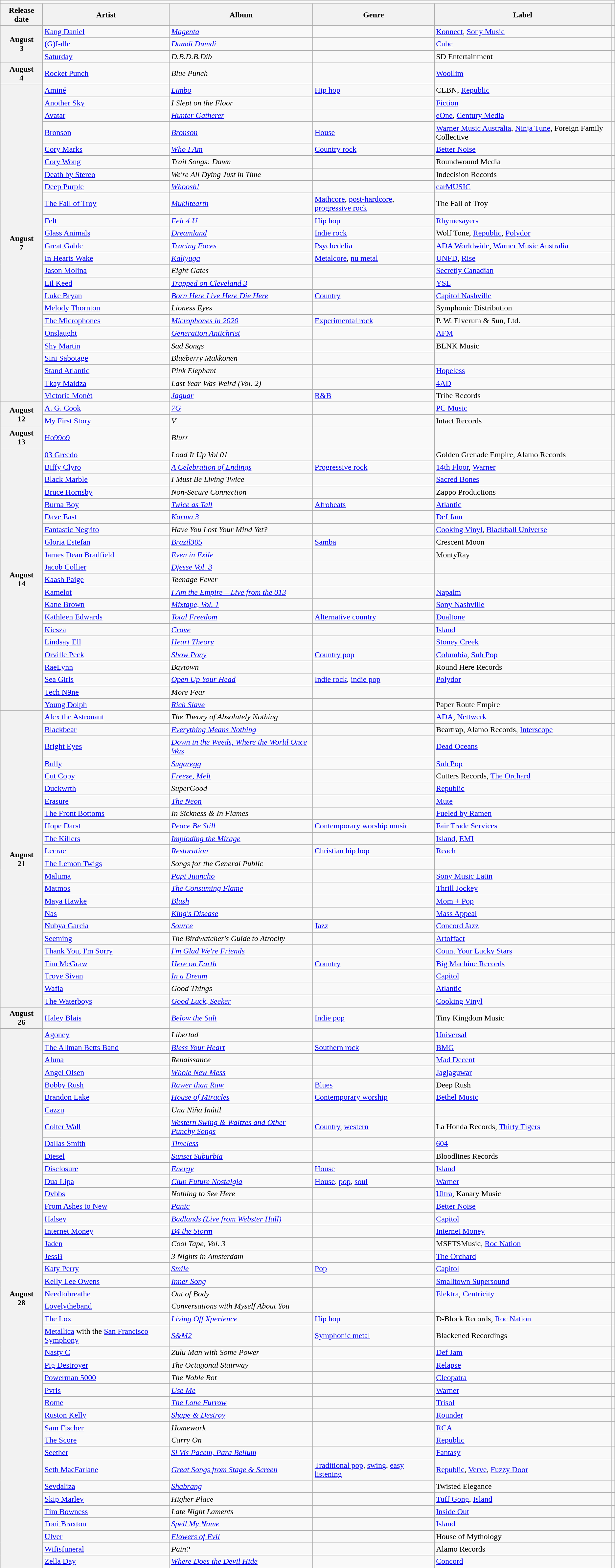<table class="wikitable plainrowheaders">
<tr>
<td colspan="6" style="text-align:center;"></td>
</tr>
<tr>
<th scope="col">Release date</th>
<th scope="col">Artist</th>
<th scope="col">Album</th>
<th scope="col">Genre</th>
<th scope="col">Label</th>
<th scope="col"></th>
</tr>
<tr>
<th scope="row" rowspan="3"  style="text-align:center;">August<br>3</th>
<td><a href='#'>Kang Daniel</a></td>
<td><em><a href='#'>Magenta</a></em></td>
<td></td>
<td><a href='#'>Konnect</a>, <a href='#'>Sony Music</a></td>
<td></td>
</tr>
<tr>
<td><a href='#'>(G)I-dle</a></td>
<td><em><a href='#'>Dumdi Dumdi</a></em></td>
<td></td>
<td><a href='#'>Cube</a></td>
<td></td>
</tr>
<tr>
<td><a href='#'>Saturday</a></td>
<td><em>D.B.D.B.Dib</em></td>
<td></td>
<td>SD Entertainment</td>
<td></td>
</tr>
<tr>
<th scope="row" style="text-align:center;">August<br>4</th>
<td><a href='#'>Rocket Punch</a></td>
<td><em>Blue Punch</em></td>
<td></td>
<td><a href='#'>Woollim</a></td>
<td></td>
</tr>
<tr>
<th scope="row" rowspan="24" style="text-align:center;">August<br>7</th>
<td><a href='#'>Aminé</a></td>
<td><em><a href='#'>Limbo</a></em></td>
<td><a href='#'>Hip hop</a></td>
<td>CLBN, <a href='#'>Republic</a></td>
<td></td>
</tr>
<tr>
<td><a href='#'>Another Sky</a></td>
<td><em>I Slept on the Floor</em></td>
<td></td>
<td><a href='#'>Fiction</a></td>
<td></td>
</tr>
<tr>
<td><a href='#'>Avatar</a></td>
<td><em><a href='#'>Hunter Gatherer</a></em></td>
<td></td>
<td><a href='#'>eOne</a>, <a href='#'>Century Media</a></td>
<td></td>
</tr>
<tr>
<td><a href='#'>Bronson</a></td>
<td><em><a href='#'>Bronson</a></em></td>
<td><a href='#'>House</a></td>
<td><a href='#'>Warner Music Australia</a>, <a href='#'>Ninja Tune</a>, Foreign Family Collective</td>
<td></td>
</tr>
<tr>
<td><a href='#'>Cory Marks</a></td>
<td><em><a href='#'>Who I Am</a></em></td>
<td><a href='#'>Country rock</a></td>
<td><a href='#'>Better Noise</a></td>
<td></td>
</tr>
<tr>
<td><a href='#'>Cory Wong</a></td>
<td><em>Trail Songs: Dawn</em></td>
<td></td>
<td>Roundwound Media</td>
<td></td>
</tr>
<tr>
<td><a href='#'>Death by Stereo</a></td>
<td><em>We're All Dying Just in Time</em></td>
<td></td>
<td>Indecision Records</td>
<td></td>
</tr>
<tr>
<td><a href='#'>Deep Purple</a></td>
<td><em><a href='#'>Whoosh!</a></em></td>
<td></td>
<td><a href='#'>earMUSIC</a></td>
<td></td>
</tr>
<tr>
<td><a href='#'>The Fall of Troy</a></td>
<td><em><a href='#'>Mukiltearth</a></em></td>
<td><a href='#'>Mathcore</a>, <a href='#'>post-hardcore</a>, <a href='#'>progressive rock</a></td>
<td>The Fall of Troy</td>
<td></td>
</tr>
<tr>
<td><a href='#'>Felt</a></td>
<td><em><a href='#'>Felt 4 U</a></em></td>
<td><a href='#'>Hip hop</a></td>
<td><a href='#'>Rhymesayers</a></td>
<td></td>
</tr>
<tr>
<td><a href='#'>Glass Animals</a></td>
<td><em><a href='#'>Dreamland</a></em></td>
<td><a href='#'>Indie rock</a></td>
<td>Wolf Tone, <a href='#'>Republic</a>, <a href='#'>Polydor</a></td>
<td></td>
</tr>
<tr>
<td><a href='#'>Great Gable</a></td>
<td><em><a href='#'>Tracing Faces</a></em></td>
<td><a href='#'>Psychedelia</a></td>
<td><a href='#'>ADA Worldwide</a>, <a href='#'>Warner Music Australia</a></td>
<td></td>
</tr>
<tr>
<td><a href='#'>In Hearts Wake</a></td>
<td><em><a href='#'>Kaliyuga</a></em></td>
<td><a href='#'>Metalcore</a>, <a href='#'>nu metal</a></td>
<td><a href='#'>UNFD</a>, <a href='#'>Rise</a></td>
<td></td>
</tr>
<tr>
<td><a href='#'>Jason Molina</a></td>
<td><em>Eight Gates</em></td>
<td></td>
<td><a href='#'>Secretly Canadian</a></td>
<td></td>
</tr>
<tr>
<td><a href='#'>Lil Keed</a></td>
<td><em><a href='#'>Trapped on Cleveland 3</a></em></td>
<td></td>
<td><a href='#'>YSL</a></td>
<td></td>
</tr>
<tr>
<td><a href='#'>Luke Bryan</a></td>
<td><em><a href='#'>Born Here Live Here Die Here</a></em></td>
<td><a href='#'>Country</a></td>
<td><a href='#'>Capitol Nashville</a></td>
<td></td>
</tr>
<tr>
<td><a href='#'>Melody Thornton</a></td>
<td><em>Lioness Eyes</em></td>
<td></td>
<td>Symphonic Distribution</td>
<td></td>
</tr>
<tr>
<td><a href='#'>The Microphones</a></td>
<td><em><a href='#'>Microphones in 2020</a></em></td>
<td><a href='#'>Experimental rock</a></td>
<td>P. W. Elverum & Sun, Ltd.</td>
<td></td>
</tr>
<tr>
<td><a href='#'>Onslaught</a></td>
<td><em><a href='#'>Generation Antichrist</a></em></td>
<td></td>
<td><a href='#'>AFM</a></td>
<td></td>
</tr>
<tr>
<td><a href='#'>Shy Martin</a></td>
<td><em>Sad Songs</em></td>
<td></td>
<td>BLNK Music</td>
<td></td>
</tr>
<tr>
<td><a href='#'>Sini Sabotage</a></td>
<td><em>Blueberry Makkonen</em></td>
<td></td>
<td></td>
<td></td>
</tr>
<tr>
<td><a href='#'>Stand Atlantic</a></td>
<td><em>Pink Elephant</em></td>
<td></td>
<td><a href='#'>Hopeless</a></td>
<td></td>
</tr>
<tr>
<td><a href='#'>Tkay Maidza</a></td>
<td><em>Last Year Was Weird (Vol. 2)</em></td>
<td></td>
<td><a href='#'>4AD</a></td>
<td></td>
</tr>
<tr>
<td><a href='#'>Victoria Monét</a></td>
<td><em><a href='#'>Jaguar</a></em></td>
<td><a href='#'>R&B</a></td>
<td>Tribe Records</td>
<td></td>
</tr>
<tr>
<th scope="row" rowspan="2" style="text-align:center;">August<br>12</th>
<td><a href='#'>A. G. Cook</a></td>
<td><em><a href='#'>7G</a></em></td>
<td></td>
<td><a href='#'>PC Music</a></td>
<td></td>
</tr>
<tr>
<td><a href='#'>My First Story</a></td>
<td><em>V</em></td>
<td></td>
<td>Intact Records</td>
<td></td>
</tr>
<tr>
<th scope="row" style="text-align:center;">August<br>13</th>
<td><a href='#'>Ho99o9</a></td>
<td><em>Blurr</em></td>
<td></td>
<td></td>
<td></td>
</tr>
<tr>
<th scope="row" rowspan="21" style="text-align:center;">August<br>14</th>
<td><a href='#'>03 Greedo</a></td>
<td><em>Load It Up Vol 01</em></td>
<td></td>
<td>Golden Grenade Empire, Alamo Records</td>
<td></td>
</tr>
<tr>
<td><a href='#'>Biffy Clyro</a></td>
<td><em><a href='#'>A Celebration of Endings</a></em></td>
<td><a href='#'>Progressive rock</a></td>
<td><a href='#'>14th Floor</a>, <a href='#'>Warner</a></td>
<td></td>
</tr>
<tr>
<td><a href='#'>Black Marble</a></td>
<td><em>I Must Be Living Twice</em></td>
<td></td>
<td><a href='#'>Sacred Bones</a></td>
<td></td>
</tr>
<tr>
<td><a href='#'>Bruce Hornsby</a></td>
<td><em>Non-Secure Connection</em></td>
<td></td>
<td>Zappo Productions</td>
<td></td>
</tr>
<tr>
<td><a href='#'>Burna Boy</a></td>
<td><em><a href='#'>Twice as Tall</a></em></td>
<td><a href='#'>Afrobeats</a></td>
<td><a href='#'>Atlantic</a></td>
<td></td>
</tr>
<tr>
<td><a href='#'>Dave East</a></td>
<td><em><a href='#'>Karma 3</a></em></td>
<td></td>
<td><a href='#'>Def Jam</a></td>
<td></td>
</tr>
<tr>
<td><a href='#'>Fantastic Negrito</a></td>
<td><em>Have You Lost Your Mind Yet?</em></td>
<td></td>
<td><a href='#'>Cooking Vinyl</a>, <a href='#'>Blackball Universe</a></td>
<td></td>
</tr>
<tr>
<td><a href='#'>Gloria Estefan</a></td>
<td><em><a href='#'>Brazil305</a></em></td>
<td><a href='#'>Samba</a></td>
<td>Crescent Moon</td>
<td></td>
</tr>
<tr>
<td><a href='#'>James Dean Bradfield</a></td>
<td><em><a href='#'>Even in Exile</a></em></td>
<td></td>
<td>MontyRay</td>
<td></td>
</tr>
<tr>
<td><a href='#'>Jacob Collier</a></td>
<td><em><a href='#'>Djesse Vol. 3</a></em></td>
<td></td>
<td></td>
<td></td>
</tr>
<tr>
<td><a href='#'>Kaash Paige</a></td>
<td><em>Teenage Fever</em></td>
<td></td>
<td></td>
<td></td>
</tr>
<tr>
<td><a href='#'>Kamelot</a></td>
<td><em><a href='#'>I Am the Empire – Live from the 013</a></em></td>
<td></td>
<td><a href='#'>Napalm</a></td>
<td></td>
</tr>
<tr>
<td><a href='#'>Kane Brown</a></td>
<td><em><a href='#'>Mixtape, Vol. 1</a></em></td>
<td></td>
<td><a href='#'>Sony Nashville</a></td>
<td></td>
</tr>
<tr>
<td><a href='#'>Kathleen Edwards</a></td>
<td><em><a href='#'>Total Freedom</a></em></td>
<td><a href='#'>Alternative country</a></td>
<td><a href='#'>Dualtone</a></td>
<td></td>
</tr>
<tr>
<td><a href='#'>Kiesza</a></td>
<td><em><a href='#'>Crave</a></em></td>
<td></td>
<td><a href='#'>Island</a></td>
<td></td>
</tr>
<tr>
<td><a href='#'>Lindsay Ell</a></td>
<td><em><a href='#'>Heart Theory</a></em></td>
<td></td>
<td><a href='#'>Stoney Creek</a></td>
<td></td>
</tr>
<tr>
<td><a href='#'>Orville Peck</a></td>
<td><em><a href='#'>Show Pony</a></em></td>
<td><a href='#'>Country pop</a></td>
<td><a href='#'>Columbia</a>, <a href='#'>Sub Pop</a></td>
<td></td>
</tr>
<tr>
<td><a href='#'>RaeLynn</a></td>
<td><em>Baytown</em></td>
<td></td>
<td>Round Here Records</td>
<td></td>
</tr>
<tr>
<td><a href='#'>Sea Girls</a></td>
<td><em><a href='#'>Open Up Your Head</a></em></td>
<td><a href='#'>Indie rock</a>, <a href='#'>indie pop</a></td>
<td><a href='#'>Polydor</a></td>
<td></td>
</tr>
<tr>
<td><a href='#'>Tech N9ne</a></td>
<td><em>More Fear</em></td>
<td></td>
<td></td>
<td></td>
</tr>
<tr>
<td><a href='#'>Young Dolph</a></td>
<td><em><a href='#'>Rich Slave</a></em></td>
<td></td>
<td>Paper Route Empire</td>
<td></td>
</tr>
<tr>
<th scope="row" rowspan="23" style="text-align:center;">August<br>21</th>
<td><a href='#'>Alex the Astronaut</a></td>
<td><em>The Theory of Absolutely Nothing</em></td>
<td></td>
<td><a href='#'>ADA</a>, <a href='#'>Nettwerk</a></td>
<td></td>
</tr>
<tr>
<td><a href='#'>Blackbear</a></td>
<td><em><a href='#'>Everything Means Nothing</a></em></td>
<td></td>
<td>Beartrap, Alamo Records, <a href='#'>Interscope</a></td>
<td></td>
</tr>
<tr>
<td><a href='#'>Bright Eyes</a></td>
<td><em><a href='#'>Down in the Weeds, Where the World Once Was</a></em></td>
<td></td>
<td><a href='#'>Dead Oceans</a></td>
<td></td>
</tr>
<tr>
<td><a href='#'>Bully</a></td>
<td><em><a href='#'>Sugaregg</a></em></td>
<td></td>
<td><a href='#'>Sub Pop</a></td>
<td></td>
</tr>
<tr>
<td><a href='#'>Cut Copy</a></td>
<td><em><a href='#'>Freeze, Melt</a></em></td>
<td></td>
<td>Cutters Records, <a href='#'>The Orchard</a></td>
<td></td>
</tr>
<tr>
<td><a href='#'>Duckwrth</a></td>
<td><em>SuperGood</em></td>
<td></td>
<td><a href='#'>Republic</a></td>
<td></td>
</tr>
<tr>
<td><a href='#'>Erasure</a></td>
<td><em><a href='#'>The Neon</a></em></td>
<td></td>
<td><a href='#'>Mute</a></td>
<td></td>
</tr>
<tr>
<td><a href='#'>The Front Bottoms</a></td>
<td><em>In Sickness & In Flames</em></td>
<td></td>
<td><a href='#'>Fueled by Ramen</a></td>
<td></td>
</tr>
<tr>
<td><a href='#'>Hope Darst</a></td>
<td><em><a href='#'>Peace Be Still</a></em></td>
<td><a href='#'>Contemporary worship music</a></td>
<td><a href='#'>Fair Trade Services</a></td>
<td></td>
</tr>
<tr>
<td><a href='#'>The Killers</a></td>
<td><em><a href='#'>Imploding the Mirage</a></em></td>
<td></td>
<td><a href='#'>Island</a>, <a href='#'>EMI</a></td>
<td></td>
</tr>
<tr>
<td><a href='#'>Lecrae</a></td>
<td><em><a href='#'>Restoration</a></em></td>
<td><a href='#'>Christian hip hop</a></td>
<td><a href='#'>Reach</a></td>
<td></td>
</tr>
<tr>
<td><a href='#'>The Lemon Twigs</a></td>
<td><em>Songs for the General Public</em></td>
<td></td>
<td></td>
<td></td>
</tr>
<tr>
<td><a href='#'>Maluma</a></td>
<td><em><a href='#'>Papi Juancho</a></em></td>
<td></td>
<td><a href='#'>Sony Music Latin</a></td>
<td></td>
</tr>
<tr>
<td><a href='#'>Matmos</a></td>
<td><em><a href='#'>The Consuming Flame</a></em></td>
<td></td>
<td><a href='#'>Thrill Jockey</a></td>
<td></td>
</tr>
<tr>
<td><a href='#'>Maya Hawke</a></td>
<td><em><a href='#'>Blush</a></em></td>
<td></td>
<td><a href='#'>Mom + Pop</a></td>
<td></td>
</tr>
<tr>
<td><a href='#'>Nas</a></td>
<td><em><a href='#'>King's Disease</a></em></td>
<td></td>
<td><a href='#'>Mass Appeal</a></td>
<td></td>
</tr>
<tr>
<td><a href='#'>Nubya Garcia</a></td>
<td><em><a href='#'>Source</a></em></td>
<td><a href='#'>Jazz</a></td>
<td><a href='#'>Concord Jazz</a></td>
<td></td>
</tr>
<tr>
<td><a href='#'>Seeming</a></td>
<td><em>The Birdwatcher's Guide to Atrocity</em></td>
<td></td>
<td><a href='#'>Artoffact</a></td>
<td></td>
</tr>
<tr>
<td><a href='#'>Thank You, I'm Sorry</a></td>
<td><em><a href='#'>I'm Glad We're Friends</a></em></td>
<td></td>
<td><a href='#'>Count Your Lucky Stars</a></td>
<td></td>
</tr>
<tr>
<td><a href='#'>Tim McGraw</a></td>
<td><em><a href='#'>Here on Earth</a></em></td>
<td><a href='#'>Country</a></td>
<td><a href='#'>Big Machine Records</a></td>
<td></td>
</tr>
<tr>
<td><a href='#'>Troye Sivan</a></td>
<td><em><a href='#'>In a Dream</a></em></td>
<td></td>
<td><a href='#'>Capitol</a></td>
<td></td>
</tr>
<tr>
<td><a href='#'>Wafia</a></td>
<td><em>Good Things</em></td>
<td></td>
<td><a href='#'>Atlantic</a></td>
<td></td>
</tr>
<tr>
<td><a href='#'>The Waterboys</a></td>
<td><em><a href='#'>Good Luck, Seeker</a></em></td>
<td></td>
<td><a href='#'>Cooking Vinyl</a></td>
<td></td>
</tr>
<tr>
<th scope="row" rowspan="1" style="text-align:center;">August <br>26</th>
<td><a href='#'>Haley Blais</a></td>
<td><em><a href='#'>Below the Salt</a></em></td>
<td><a href='#'>Indie pop</a></td>
<td>Tiny Kingdom Music</td>
<td></td>
</tr>
<tr>
<th scope="row" rowspan="41" style="text-align:center;">August<br>28</th>
<td><a href='#'>Agoney</a></td>
<td><em>Libertad</em></td>
<td></td>
<td><a href='#'>Universal</a></td>
<td></td>
</tr>
<tr>
<td><a href='#'>The Allman Betts Band</a></td>
<td><em><a href='#'>Bless Your Heart</a></em></td>
<td><a href='#'>Southern rock</a></td>
<td><a href='#'>BMG</a></td>
<td></td>
</tr>
<tr>
<td><a href='#'>Aluna</a></td>
<td><em>Renaissance</em></td>
<td></td>
<td><a href='#'>Mad Decent</a></td>
<td></td>
</tr>
<tr>
<td><a href='#'>Angel Olsen</a></td>
<td><em><a href='#'>Whole New Mess</a></em></td>
<td></td>
<td><a href='#'>Jagjaguwar</a></td>
<td></td>
</tr>
<tr>
<td><a href='#'>Bobby Rush</a></td>
<td><em><a href='#'>Rawer than Raw</a></em></td>
<td><a href='#'>Blues</a></td>
<td>Deep Rush</td>
<td></td>
</tr>
<tr>
<td><a href='#'>Brandon Lake</a></td>
<td><em><a href='#'>House of Miracles</a></em></td>
<td><a href='#'>Contemporary worship</a></td>
<td><a href='#'>Bethel Music</a></td>
<td></td>
</tr>
<tr>
<td><a href='#'>Cazzu</a></td>
<td><em>Una Niña Inútil</em></td>
<td></td>
<td></td>
<td></td>
</tr>
<tr>
<td><a href='#'>Colter Wall</a></td>
<td><em><a href='#'>Western Swing & Waltzes and Other Punchy Songs</a></em></td>
<td><a href='#'>Country</a>, <a href='#'>western</a></td>
<td>La Honda Records, <a href='#'>Thirty Tigers</a></td>
<td></td>
</tr>
<tr>
<td><a href='#'>Dallas Smith</a></td>
<td><em><a href='#'>Timeless</a></em></td>
<td></td>
<td><a href='#'>604</a></td>
<td></td>
</tr>
<tr>
<td><a href='#'>Diesel</a></td>
<td><em><a href='#'>Sunset Suburbia</a></em></td>
<td></td>
<td>Bloodlines Records</td>
<td></td>
</tr>
<tr>
<td><a href='#'>Disclosure</a></td>
<td><em><a href='#'>Energy</a></em></td>
<td><a href='#'>House</a></td>
<td><a href='#'>Island</a></td>
<td></td>
</tr>
<tr>
<td><a href='#'>Dua Lipa</a></td>
<td><em><a href='#'>Club Future Nostalgia</a></em></td>
<td><a href='#'>House</a>, <a href='#'>pop</a>, <a href='#'>soul</a></td>
<td><a href='#'>Warner</a></td>
<td></td>
</tr>
<tr>
<td><a href='#'>Dvbbs</a></td>
<td><em>Nothing to See Here</em></td>
<td></td>
<td><a href='#'>Ultra</a>, Kanary Music</td>
<td></td>
</tr>
<tr>
<td><a href='#'>From Ashes to New</a></td>
<td><em><a href='#'>Panic</a></em></td>
<td></td>
<td><a href='#'>Better Noise</a></td>
<td></td>
</tr>
<tr>
<td><a href='#'>Halsey</a></td>
<td><em><a href='#'>Badlands (Live from Webster Hall)</a></em></td>
<td></td>
<td><a href='#'>Capitol</a></td>
<td></td>
</tr>
<tr>
<td><a href='#'>Internet Money</a></td>
<td><em><a href='#'>B4 the Storm</a></em></td>
<td></td>
<td><a href='#'>Internet Money</a></td>
<td></td>
</tr>
<tr>
<td><a href='#'>Jaden</a></td>
<td><em>Cool Tape, Vol. 3</em></td>
<td></td>
<td>MSFTSMusic, <a href='#'>Roc Nation</a></td>
<td></td>
</tr>
<tr>
<td><a href='#'>JessB</a></td>
<td><em>3 Nights in Amsterdam</em></td>
<td></td>
<td><a href='#'>The Orchard</a></td>
<td></td>
</tr>
<tr>
<td><a href='#'>Katy Perry</a></td>
<td><em><a href='#'>Smile</a></em></td>
<td><a href='#'>Pop</a></td>
<td><a href='#'>Capitol</a></td>
<td></td>
</tr>
<tr>
<td><a href='#'>Kelly Lee Owens</a></td>
<td><em><a href='#'>Inner Song</a></em></td>
<td></td>
<td><a href='#'>Smalltown Supersound</a></td>
<td></td>
</tr>
<tr>
<td><a href='#'>Needtobreathe</a></td>
<td><em>Out of Body</em></td>
<td></td>
<td><a href='#'>Elektra</a>, <a href='#'>Centricity</a></td>
<td></td>
</tr>
<tr>
<td><a href='#'>Lovelytheband</a></td>
<td><em>Conversations with Myself About You</em></td>
<td></td>
<td></td>
<td></td>
</tr>
<tr>
<td><a href='#'>The Lox</a></td>
<td><em><a href='#'>Living Off Xperience</a></em></td>
<td><a href='#'>Hip hop</a></td>
<td>D-Block Records, <a href='#'>Roc Nation</a></td>
<td></td>
</tr>
<tr>
<td><a href='#'>Metallica</a> with the <a href='#'>San Francisco Symphony</a></td>
<td><em><a href='#'>S&M2</a></em></td>
<td><a href='#'>Symphonic metal</a></td>
<td>Blackened Recordings</td>
<td></td>
</tr>
<tr>
<td><a href='#'>Nasty C</a></td>
<td><em>Zulu Man with Some Power</em></td>
<td></td>
<td><a href='#'>Def Jam</a></td>
<td></td>
</tr>
<tr>
<td><a href='#'>Pig Destroyer</a></td>
<td><em>The Octagonal Stairway</em></td>
<td></td>
<td><a href='#'>Relapse</a></td>
<td></td>
</tr>
<tr>
<td><a href='#'>Powerman 5000</a></td>
<td><em>The Noble Rot</em></td>
<td></td>
<td><a href='#'>Cleopatra</a></td>
<td></td>
</tr>
<tr>
<td><a href='#'>Pvris</a></td>
<td><em><a href='#'>Use Me</a></em></td>
<td></td>
<td><a href='#'>Warner</a></td>
<td></td>
</tr>
<tr>
<td><a href='#'>Rome</a></td>
<td><em><a href='#'>The Lone Furrow</a></em></td>
<td></td>
<td><a href='#'>Trisol</a></td>
<td></td>
</tr>
<tr>
<td><a href='#'>Ruston Kelly</a></td>
<td><em><a href='#'>Shape & Destroy</a></em></td>
<td></td>
<td><a href='#'>Rounder</a></td>
<td></td>
</tr>
<tr>
<td><a href='#'>Sam Fischer</a></td>
<td><em>Homework</em></td>
<td></td>
<td><a href='#'>RCA</a></td>
<td></td>
</tr>
<tr>
<td><a href='#'>The Score</a></td>
<td><em>Carry On</em></td>
<td></td>
<td><a href='#'>Republic</a></td>
<td></td>
</tr>
<tr>
<td><a href='#'>Seether</a></td>
<td><em><a href='#'>Si Vis Pacem, Para Bellum</a></em></td>
<td></td>
<td><a href='#'>Fantasy</a></td>
<td></td>
</tr>
<tr>
<td><a href='#'>Seth MacFarlane</a></td>
<td><em><a href='#'>Great Songs from Stage & Screen</a></em></td>
<td><a href='#'>Traditional pop</a>, <a href='#'>swing</a>, <a href='#'>easy listening</a></td>
<td><a href='#'>Republic</a>, <a href='#'>Verve</a>, <a href='#'>Fuzzy Door</a></td>
<td></td>
</tr>
<tr>
<td><a href='#'>Sevdaliza</a></td>
<td><em><a href='#'>Shabrang</a></em></td>
<td></td>
<td>Twisted Elegance</td>
<td></td>
</tr>
<tr>
<td><a href='#'>Skip Marley</a></td>
<td><em>Higher Place</em></td>
<td></td>
<td><a href='#'>Tuff Gong</a>, <a href='#'>Island</a></td>
<td></td>
</tr>
<tr>
<td><a href='#'>Tim Bowness</a></td>
<td><em>Late Night Laments</em></td>
<td></td>
<td><a href='#'>Inside Out</a></td>
<td></td>
</tr>
<tr>
<td><a href='#'>Toni Braxton</a></td>
<td><em><a href='#'>Spell My Name</a></em></td>
<td></td>
<td><a href='#'>Island</a></td>
<td></td>
</tr>
<tr>
<td><a href='#'>Ulver</a></td>
<td><em><a href='#'>Flowers of Evil</a></em></td>
<td></td>
<td>House of Mythology</td>
<td></td>
</tr>
<tr>
<td><a href='#'>Wifisfuneral</a></td>
<td><em>Pain?</em></td>
<td></td>
<td>Alamo Records</td>
<td></td>
</tr>
<tr>
<td><a href='#'>Zella Day</a></td>
<td><em><a href='#'>Where Does the Devil Hide</a></em></td>
<td></td>
<td><a href='#'>Concord</a></td>
<td></td>
</tr>
</table>
